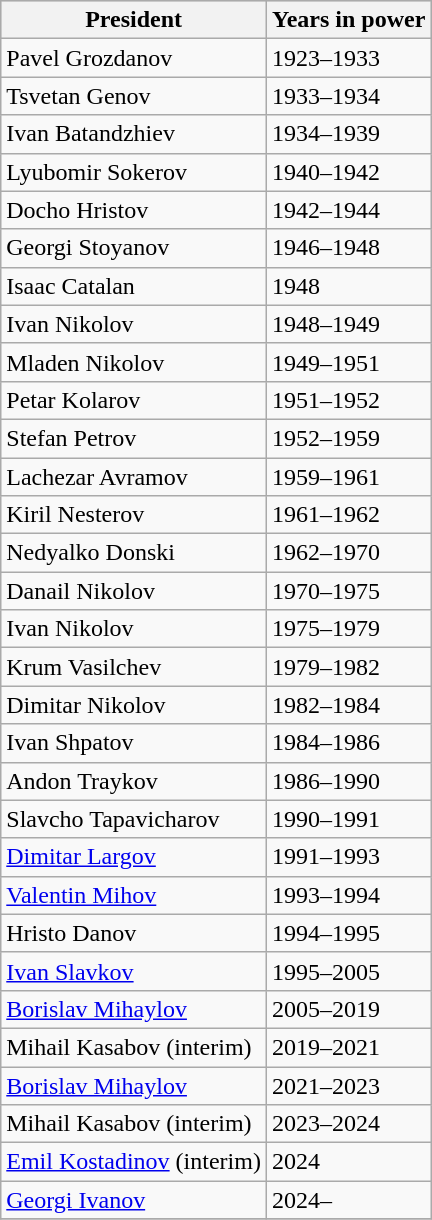<table class="wikitable">
<tr style="background:#ccc;">
<th>President</th>
<th>Years in power</th>
</tr>
<tr>
<td>Pavel Grozdanov</td>
<td>1923–1933</td>
</tr>
<tr>
<td>Tsvetan Genov</td>
<td>1933–1934</td>
</tr>
<tr>
<td>Ivan Batandzhiev</td>
<td>1934–1939</td>
</tr>
<tr>
<td>Lyubomir Sokerov</td>
<td>1940–1942</td>
</tr>
<tr>
<td>Docho Hristov</td>
<td>1942–1944</td>
</tr>
<tr>
<td>Georgi Stoyanov</td>
<td>1946–1948</td>
</tr>
<tr>
<td>Isaac Catalan</td>
<td>1948</td>
</tr>
<tr>
<td>Ivan Nikolov</td>
<td>1948–1949</td>
</tr>
<tr>
<td>Mladen Nikolov</td>
<td>1949–1951</td>
</tr>
<tr>
<td>Petar Kolarov</td>
<td>1951–1952</td>
</tr>
<tr>
<td>Stefan Petrov</td>
<td>1952–1959</td>
</tr>
<tr>
<td>Lachezar Avramov</td>
<td>1959–1961</td>
</tr>
<tr>
<td>Kiril Nesterov</td>
<td>1961–1962</td>
</tr>
<tr>
<td>Nedyalko Donski</td>
<td>1962–1970</td>
</tr>
<tr>
<td>Danail Nikolov</td>
<td>1970–1975</td>
</tr>
<tr>
<td>Ivan Nikolov</td>
<td>1975–1979</td>
</tr>
<tr>
<td>Krum Vasilchev</td>
<td>1979–1982</td>
</tr>
<tr>
<td>Dimitar Nikolov</td>
<td>1982–1984</td>
</tr>
<tr>
<td>Ivan Shpatov</td>
<td>1984–1986</td>
</tr>
<tr>
<td>Andon Traykov</td>
<td>1986–1990</td>
</tr>
<tr>
<td>Slavcho Tapavicharov</td>
<td>1990–1991</td>
</tr>
<tr>
<td><a href='#'>Dimitar Largov</a></td>
<td>1991–1993</td>
</tr>
<tr>
<td><a href='#'>Valentin Mihov</a></td>
<td>1993–1994</td>
</tr>
<tr>
<td>Hristo Danov</td>
<td>1994–1995</td>
</tr>
<tr>
<td><a href='#'>Ivan Slavkov</a></td>
<td>1995–2005</td>
</tr>
<tr>
<td><a href='#'>Borislav Mihaylov</a></td>
<td>2005–2019</td>
</tr>
<tr>
<td>Mihail Kasabov (interim)</td>
<td>2019–2021</td>
</tr>
<tr>
<td><a href='#'>Borislav Mihaylov</a></td>
<td>2021–2023</td>
</tr>
<tr>
<td>Mihail Kasabov (interim)</td>
<td>2023–2024</td>
</tr>
<tr>
<td><a href='#'>Emil Kostadinov</a> (interim)</td>
<td>2024</td>
</tr>
<tr>
<td><a href='#'>Georgi Ivanov</a></td>
<td>2024–</td>
</tr>
<tr>
</tr>
</table>
